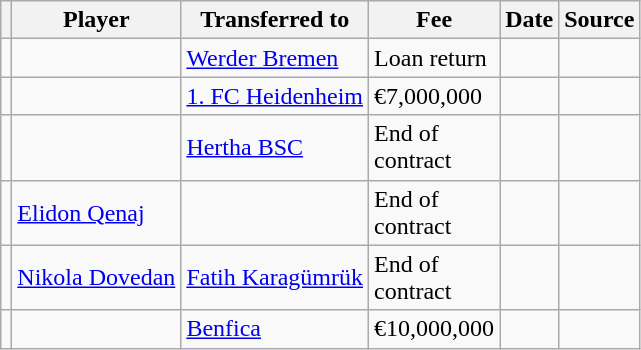<table class="wikitable plainrowheaders sortable">
<tr>
<th></th>
<th scope="col">Player</th>
<th>Transferred to</th>
<th style="width: 80px;">Fee</th>
<th scope="col">Date</th>
<th scope="col">Source</th>
</tr>
<tr>
<td align="center"></td>
<td></td>
<td> <a href='#'>Werder Bremen</a></td>
<td>Loan return</td>
<td></td>
<td></td>
</tr>
<tr>
<td align="center"></td>
<td></td>
<td> <a href='#'>1. FC Heidenheim</a></td>
<td>€7,000,000</td>
<td></td>
<td></td>
</tr>
<tr>
<td align="center"></td>
<td></td>
<td> <a href='#'>Hertha BSC</a></td>
<td>End of contract</td>
<td></td>
<td></td>
</tr>
<tr>
<td align="center"></td>
<td> <a href='#'>Elidon Qenaj</a></td>
<td></td>
<td>End of contract</td>
<td></td>
<td></td>
</tr>
<tr>
<td align="center"></td>
<td> <a href='#'>Nikola Dovedan</a></td>
<td> <a href='#'>Fatih Karagümrük</a></td>
<td>End of contract</td>
<td></td>
<td></td>
</tr>
<tr>
<td align="center"></td>
<td></td>
<td> <a href='#'>Benfica</a></td>
<td>€10,000,000</td>
<td></td>
<td></td>
</tr>
</table>
